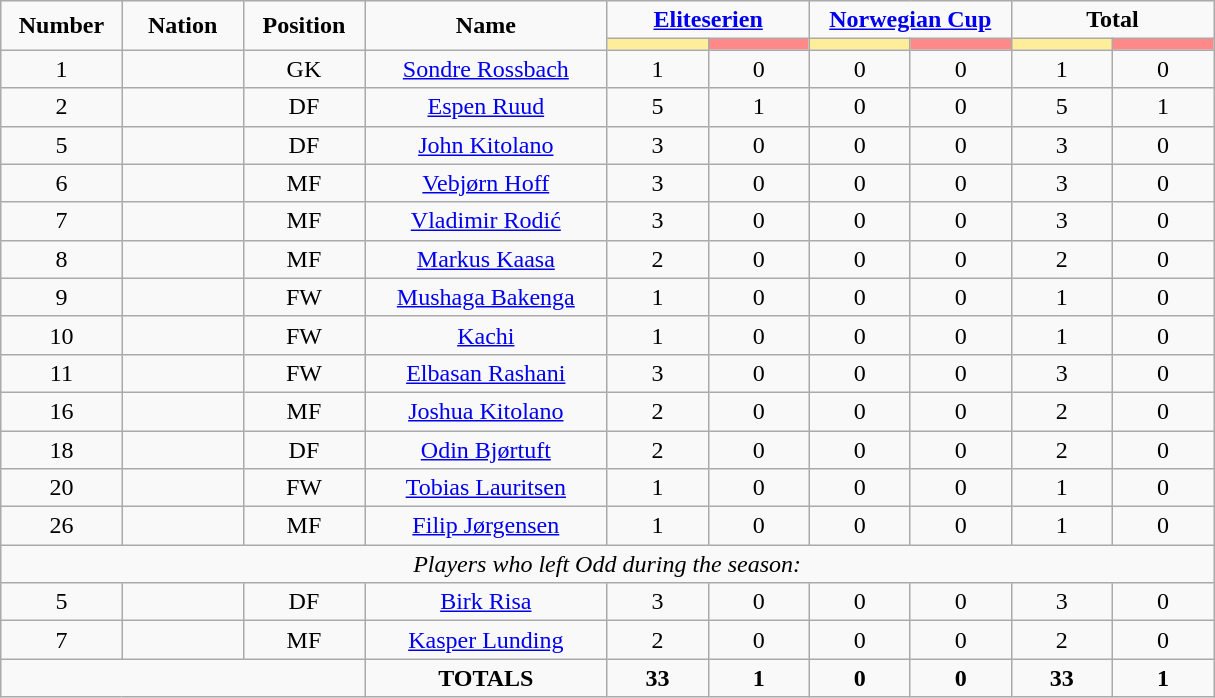<table class="wikitable" style="font-size: 100%; text-align: center;">
<tr>
<td rowspan="2" width="10%" align="center"><strong>Number</strong></td>
<td rowspan="2" width="10%" align="center"><strong>Nation</strong></td>
<td rowspan="2" width="10%" align="center"><strong>Position</strong></td>
<td rowspan="2" width="20%" align="center"><strong>Name</strong></td>
<td colspan="2" align="center"><strong><a href='#'>Eliteserien</a></strong></td>
<td colspan="2" align="center"><strong><a href='#'>Norwegian Cup</a></strong></td>
<td colspan="2" align="center"><strong>Total</strong></td>
</tr>
<tr>
<th width=60 style="background: #FFEE99"></th>
<th width=60 style="background: #FF8888"></th>
<th width=60 style="background: #FFEE99"></th>
<th width=60 style="background: #FF8888"></th>
<th width=60 style="background: #FFEE99"></th>
<th width=60 style="background: #FF8888"></th>
</tr>
<tr>
<td>1</td>
<td></td>
<td>GK</td>
<td><a href='#'>Sondre Rossbach</a></td>
<td>1</td>
<td>0</td>
<td>0</td>
<td>0</td>
<td>1</td>
<td>0</td>
</tr>
<tr>
<td>2</td>
<td></td>
<td>DF</td>
<td><a href='#'>Espen Ruud</a></td>
<td>5</td>
<td>1</td>
<td>0</td>
<td>0</td>
<td>5</td>
<td>1</td>
</tr>
<tr>
<td>5</td>
<td></td>
<td>DF</td>
<td><a href='#'>John Kitolano</a></td>
<td>3</td>
<td>0</td>
<td>0</td>
<td>0</td>
<td>3</td>
<td>0</td>
</tr>
<tr>
<td>6</td>
<td></td>
<td>MF</td>
<td><a href='#'>Vebjørn Hoff</a></td>
<td>3</td>
<td>0</td>
<td>0</td>
<td>0</td>
<td>3</td>
<td>0</td>
</tr>
<tr>
<td>7</td>
<td></td>
<td>MF</td>
<td><a href='#'>Vladimir Rodić</a></td>
<td>3</td>
<td>0</td>
<td>0</td>
<td>0</td>
<td>3</td>
<td>0</td>
</tr>
<tr>
<td>8</td>
<td></td>
<td>MF</td>
<td><a href='#'>Markus Kaasa</a></td>
<td>2</td>
<td>0</td>
<td>0</td>
<td>0</td>
<td>2</td>
<td>0</td>
</tr>
<tr>
<td>9</td>
<td></td>
<td>FW</td>
<td><a href='#'>Mushaga Bakenga</a></td>
<td>1</td>
<td>0</td>
<td>0</td>
<td>0</td>
<td>1</td>
<td>0</td>
</tr>
<tr>
<td>10</td>
<td></td>
<td>FW</td>
<td><a href='#'>Kachi</a></td>
<td>1</td>
<td>0</td>
<td>0</td>
<td>0</td>
<td>1</td>
<td>0</td>
</tr>
<tr>
<td>11</td>
<td></td>
<td>FW</td>
<td><a href='#'>Elbasan Rashani</a></td>
<td>3</td>
<td>0</td>
<td>0</td>
<td>0</td>
<td>3</td>
<td>0</td>
</tr>
<tr>
<td>16</td>
<td></td>
<td>MF</td>
<td><a href='#'>Joshua Kitolano</a></td>
<td>2</td>
<td>0</td>
<td>0</td>
<td>0</td>
<td>2</td>
<td>0</td>
</tr>
<tr>
<td>18</td>
<td></td>
<td>DF</td>
<td><a href='#'>Odin Bjørtuft</a></td>
<td>2</td>
<td>0</td>
<td>0</td>
<td>0</td>
<td>2</td>
<td>0</td>
</tr>
<tr>
<td>20</td>
<td></td>
<td>FW</td>
<td><a href='#'>Tobias Lauritsen</a></td>
<td>1</td>
<td>0</td>
<td>0</td>
<td>0</td>
<td>1</td>
<td>0</td>
</tr>
<tr>
<td>26</td>
<td></td>
<td>MF</td>
<td><a href='#'>Filip Jørgensen</a></td>
<td>1</td>
<td>0</td>
<td>0</td>
<td>0</td>
<td>1</td>
<td>0</td>
</tr>
<tr>
<td colspan="14"><em>Players who left Odd during the season:</em></td>
</tr>
<tr>
<td>5</td>
<td></td>
<td>DF</td>
<td><a href='#'>Birk Risa</a></td>
<td>3</td>
<td>0</td>
<td>0</td>
<td>0</td>
<td>3</td>
<td>0</td>
</tr>
<tr>
<td>7</td>
<td></td>
<td>MF</td>
<td><a href='#'>Kasper Lunding</a></td>
<td>2</td>
<td>0</td>
<td>0</td>
<td>0</td>
<td>2</td>
<td>0</td>
</tr>
<tr>
<td colspan="3"></td>
<td><strong>TOTALS</strong></td>
<td><strong>33</strong></td>
<td><strong>1</strong></td>
<td><strong>0</strong></td>
<td><strong>0</strong></td>
<td><strong>33</strong></td>
<td><strong>1</strong></td>
</tr>
</table>
